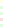<table style="font-size: 85%">
<tr>
<td style="background:#ffd;"></td>
</tr>
<tr>
<td style="background:#dfd;"></td>
</tr>
<tr>
<td style="background:#dfd;"></td>
</tr>
<tr>
<td style="background:#fdd;"></td>
</tr>
<tr>
<td style="background:#dfd;"></td>
</tr>
</table>
